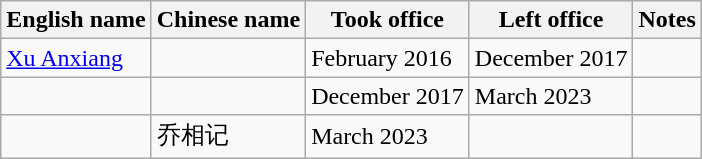<table class="wikitable">
<tr>
<th>English name</th>
<th>Chinese name</th>
<th>Took office</th>
<th>Left office</th>
<th>Notes</th>
</tr>
<tr>
<td><a href='#'>Xu Anxiang</a></td>
<td></td>
<td>February 2016</td>
<td>December 2017</td>
<td></td>
</tr>
<tr>
<td></td>
<td></td>
<td>December 2017</td>
<td>March 2023</td>
<td></td>
</tr>
<tr>
<td></td>
<td>乔相记</td>
<td>March 2023</td>
<td></td>
<td></td>
</tr>
</table>
